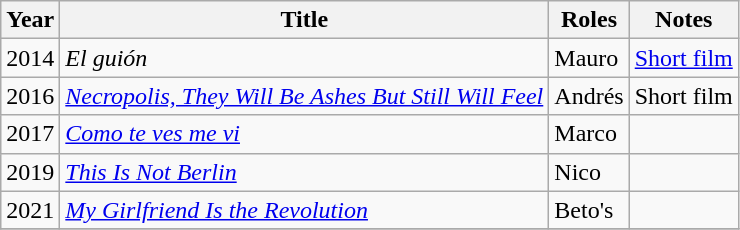<table class="wikitable sortable">
<tr>
<th>Year</th>
<th>Title</th>
<th>Roles</th>
<th>Notes</th>
</tr>
<tr>
<td>2014</td>
<td><em>El guión</em></td>
<td>Mauro</td>
<td><a href='#'>Short film</a></td>
</tr>
<tr>
<td>2016</td>
<td><em><a href='#'>Necropolis, They Will Be Ashes But Still Will Feel</a></em></td>
<td>Andrés</td>
<td>Short film</td>
</tr>
<tr>
<td>2017</td>
<td><em><a href='#'>Como te ves me vi</a></em></td>
<td>Marco</td>
<td></td>
</tr>
<tr>
<td>2019</td>
<td><em><a href='#'>This Is Not Berlin</a></em></td>
<td>Nico</td>
<td></td>
</tr>
<tr>
<td>2021</td>
<td><em><a href='#'>My Girlfriend Is the Revolution</a></em></td>
<td>Beto's</td>
<td></td>
</tr>
<tr>
</tr>
</table>
